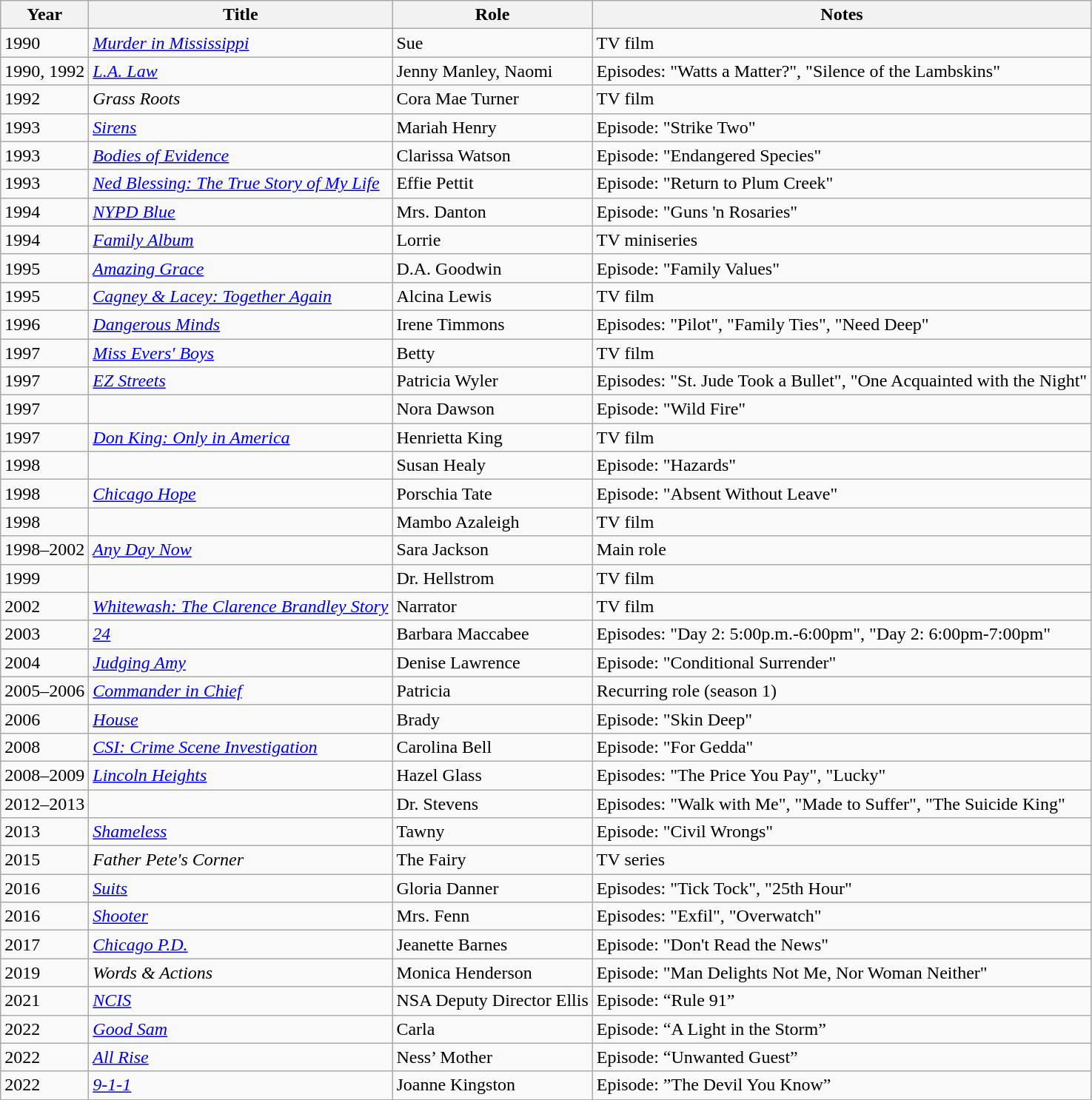<table class="wikitable sortable">
<tr>
<th>Year</th>
<th>Title</th>
<th>Role</th>
<th class="unsortable">Notes</th>
</tr>
<tr>
<td>1990</td>
<td><em><a href='#'>Murder in Mississippi</a></em></td>
<td>Sue</td>
<td>TV film</td>
</tr>
<tr>
<td>1990, 1992</td>
<td><em><a href='#'>L.A. Law</a></em></td>
<td>Jenny Manley, Naomi</td>
<td>Episodes: "Watts a Matter?", "Silence of the Lambskins"</td>
</tr>
<tr>
<td>1992</td>
<td><em>Grass Roots</em></td>
<td>Cora Mae Turner</td>
<td>TV film</td>
</tr>
<tr>
<td>1993</td>
<td><em><a href='#'>Sirens</a></em></td>
<td>Mariah Henry</td>
<td>Episode: "Strike Two"</td>
</tr>
<tr>
<td>1993</td>
<td><em><a href='#'>Bodies of Evidence</a></em></td>
<td>Clarissa Watson</td>
<td>Episode: "Endangered Species"</td>
</tr>
<tr>
<td>1993</td>
<td><em><a href='#'>Ned Blessing: The True Story of My Life</a></em></td>
<td>Effie Pettit</td>
<td>Episode: "Return to Plum Creek"</td>
</tr>
<tr>
<td>1994</td>
<td><em><a href='#'>NYPD Blue</a></em></td>
<td>Mrs. Danton</td>
<td>Episode: "Guns 'n Rosaries"</td>
</tr>
<tr>
<td>1994</td>
<td><em><a href='#'>Family Album</a></em></td>
<td>Lorrie</td>
<td>TV miniseries</td>
</tr>
<tr>
<td>1995</td>
<td><em><a href='#'>Amazing Grace</a></em></td>
<td>D.A. Goodwin</td>
<td>Episode: "Family Values"</td>
</tr>
<tr>
<td>1995</td>
<td><em><a href='#'>Cagney & Lacey: Together Again</a></em></td>
<td>Alcina Lewis</td>
<td>TV film</td>
</tr>
<tr>
<td>1996</td>
<td><em><a href='#'>Dangerous Minds</a></em></td>
<td>Irene Timmons</td>
<td>Episodes: "Pilot", "Family Ties", "Need Deep"</td>
</tr>
<tr>
<td>1997</td>
<td><em><a href='#'>Miss Evers' Boys</a></em></td>
<td>Betty</td>
<td>TV film</td>
</tr>
<tr>
<td>1997</td>
<td><em><a href='#'>EZ Streets</a></em></td>
<td>Patricia Wyler</td>
<td>Episodes: "St. Jude Took a Bullet", "One Acquainted with the Night"</td>
</tr>
<tr>
<td>1997</td>
<td><em></em></td>
<td>Nora Dawson</td>
<td>Episode: "Wild Fire"</td>
</tr>
<tr>
<td>1997</td>
<td><em><a href='#'>Don King: Only in America</a></em></td>
<td>Henrietta King</td>
<td>TV film</td>
</tr>
<tr>
<td>1998</td>
<td><em></em></td>
<td>Susan Healy</td>
<td>Episode: "Hazards"</td>
</tr>
<tr>
<td>1998</td>
<td><em><a href='#'>Chicago Hope</a></em></td>
<td>Porschia Tate</td>
<td>Episode: "Absent Without Leave"</td>
</tr>
<tr>
<td>1998</td>
<td><em></em></td>
<td>Mambo Azaleigh</td>
<td>TV film</td>
</tr>
<tr>
<td>1998–2002</td>
<td><em><a href='#'>Any Day Now</a></em></td>
<td>Sara Jackson</td>
<td>Main role</td>
</tr>
<tr>
<td>1999</td>
<td><em></em></td>
<td>Dr. Hellstrom</td>
<td>TV film</td>
</tr>
<tr>
<td>2002</td>
<td><em><a href='#'>Whitewash: The Clarence Brandley Story</a></em></td>
<td>Narrator</td>
<td>TV film</td>
</tr>
<tr>
<td>2003</td>
<td><em><a href='#'>24</a></em></td>
<td>Barbara Maccabee</td>
<td>Episodes: "Day 2: 5:00p.m.-6:00pm", "Day 2: 6:00pm-7:00pm"</td>
</tr>
<tr>
<td>2004</td>
<td><em><a href='#'>Judging Amy</a></em></td>
<td>Denise Lawrence</td>
<td>Episode: "Conditional Surrender"</td>
</tr>
<tr>
<td>2005–2006</td>
<td><em><a href='#'>Commander in Chief</a></em></td>
<td>Patricia</td>
<td>Recurring role (season 1)</td>
</tr>
<tr>
<td>2006</td>
<td><em><a href='#'>House</a></em></td>
<td>Brady</td>
<td>Episode: "Skin Deep"</td>
</tr>
<tr>
<td>2008</td>
<td><em><a href='#'>CSI: Crime Scene Investigation</a></em></td>
<td>Carolina Bell</td>
<td>Episode: "For Gedda"</td>
</tr>
<tr>
<td>2008–2009</td>
<td><em><a href='#'>Lincoln Heights</a></em></td>
<td>Hazel Glass</td>
<td>Episodes: "The Price You Pay", "Lucky"</td>
</tr>
<tr>
<td>2012–2013</td>
<td><em></em></td>
<td>Dr. Stevens</td>
<td>Episodes: "Walk with Me", "Made to Suffer", "The Suicide King"</td>
</tr>
<tr>
<td>2013</td>
<td><em><a href='#'>Shameless</a></em></td>
<td>Tawny</td>
<td>Episode: "Civil Wrongs"</td>
</tr>
<tr>
<td>2015</td>
<td><em>Father Pete's Corner</em></td>
<td>The Fairy</td>
<td>TV series</td>
</tr>
<tr>
<td>2016</td>
<td><em><a href='#'>Suits</a></em></td>
<td>Gloria Danner</td>
<td>Episodes: "Tick Tock", "25th Hour"</td>
</tr>
<tr>
<td>2016</td>
<td><em><a href='#'>Shooter</a></em></td>
<td>Mrs. Fenn</td>
<td>Episodes: "Exfil", "Overwatch"</td>
</tr>
<tr>
<td>2017</td>
<td><em><a href='#'>Chicago P.D.</a></em></td>
<td>Jeanette Barnes</td>
<td>Episode: "Don't Read the News"</td>
</tr>
<tr>
<td>2019</td>
<td><em>Words & Actions</em></td>
<td>Monica Henderson</td>
<td>Episode: "Man Delights Not Me, Nor Woman Neither"</td>
</tr>
<tr>
<td>2021</td>
<td><em><a href='#'>NCIS</a></em></td>
<td>NSA Deputy Director Ellis</td>
<td>Episode: “Rule 91”</td>
</tr>
<tr>
<td>2022</td>
<td><em><a href='#'>Good Sam</a></em></td>
<td>Carla</td>
<td>Episode: “A Light in the Storm”</td>
</tr>
<tr>
<td>2022</td>
<td><em><a href='#'>All Rise</a></em></td>
<td>Ness’ Mother</td>
<td>Episode: “Unwanted Guest”</td>
</tr>
<tr>
<td>2022</td>
<td><em><a href='#'>9-1-1</a></em></td>
<td>Joanne Kingston</td>
<td>Episode: ”The Devil You Know”</td>
</tr>
</table>
